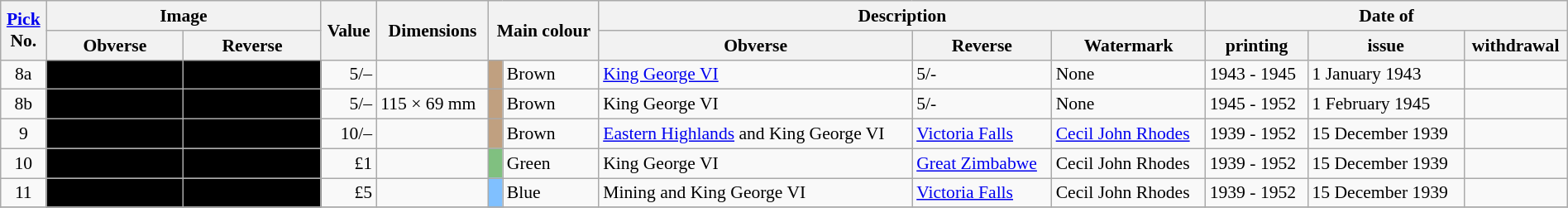<table class="wikitable" style="font-size:90%;width:100%">
<tr>
<th rowspan="2"><a href='#'>Pick</a><br>No.</th>
<th colspan="2">Image</th>
<th rowspan="2">Value</th>
<th rowspan="2">Dimensions</th>
<th rowspan="2" colspan="2">Main colour</th>
<th colspan="3">Description</th>
<th colspan="3">Date of</th>
</tr>
<tr>
<th style="max-width:104px;width:104px">Obverse</th>
<th style="max-width:104px;width:104px">Reverse</th>
<th>Obverse</th>
<th>Reverse</th>
<th>Watermark</th>
<th>printing</th>
<th>issue</th>
<th>withdrawal</th>
</tr>
<tr>
<td style="text-align:center">8a</td>
<td style="background:#000"></td>
<td style="background:#000"></td>
<td style="text-align:right">5/–</td>
<td></td>
<td style="background:#C0A080";width:0"></td>
<td>Brown</td>
<td><a href='#'>King George VI</a></td>
<td>5/-</td>
<td>None</td>
<td>1943 - 1945</td>
<td>1 January 1943</td>
<td></td>
</tr>
<tr>
<td style="text-align:center">8b</td>
<td style="background:#000"></td>
<td style="background:#000"></td>
<td style="text-align:right">5/–</td>
<td>115 × 69 mm</td>
<td style="background:#C0A080";width:0"></td>
<td>Brown</td>
<td>King George VI</td>
<td>5/-</td>
<td>None</td>
<td>1945 - 1952</td>
<td>1 February 1945</td>
<td></td>
</tr>
<tr>
<td style="text-align:center">9</td>
<td style="background:#000"></td>
<td style="background:#000"></td>
<td style="text-align:right">10/–</td>
<td></td>
<td style="background:#C0A080";width:0"></td>
<td>Brown</td>
<td><a href='#'>Eastern Highlands</a> and King George VI</td>
<td><a href='#'>Victoria Falls</a></td>
<td><a href='#'>Cecil John Rhodes</a></td>
<td>1939 - 1952</td>
<td>15 December 1939</td>
<td></td>
</tr>
<tr>
<td style="text-align:center">10</td>
<td style="background:#000"></td>
<td style="background:#000"></td>
<td style="text-align:right">£1</td>
<td></td>
<td style="background:#80C080"></td>
<td>Green</td>
<td>King George VI</td>
<td><a href='#'>Great Zimbabwe</a></td>
<td>Cecil John Rhodes</td>
<td>1939 - 1952</td>
<td>15 December 1939</td>
<td></td>
</tr>
<tr>
<td style="text-align:center">11</td>
<td style="background:#000"></td>
<td style="background:#000"></td>
<td style="text-align:right">£5</td>
<td></td>
<td style="background:#80C0FF"></td>
<td>Blue</td>
<td>Mining and King George VI</td>
<td><a href='#'>Victoria Falls</a></td>
<td>Cecil John Rhodes</td>
<td>1939 - 1952</td>
<td>15 December 1939</td>
<td></td>
</tr>
<tr>
</tr>
</table>
